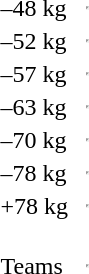<table>
<tr>
<td>–48 kg</td>
<td></td>
<td></td>
<td><hr></td>
</tr>
<tr>
<td>–52 kg</td>
<td></td>
<td></td>
<td><hr></td>
</tr>
<tr>
<td>–57 kg</td>
<td></td>
<td></td>
<td><hr></td>
</tr>
<tr>
<td>–63 kg</td>
<td></td>
<td></td>
<td><hr></td>
</tr>
<tr>
<td>–70 kg</td>
<td></td>
<td></td>
<td><hr></td>
</tr>
<tr>
<td>–78 kg</td>
<td></td>
<td></td>
<td><hr></td>
</tr>
<tr>
<td>+78 kg</td>
<td></td>
<td></td>
<td><hr></td>
</tr>
<tr>
<td>Teams</td>
<td><br></td>
<td><br></td>
<td><br><hr><br></td>
</tr>
</table>
